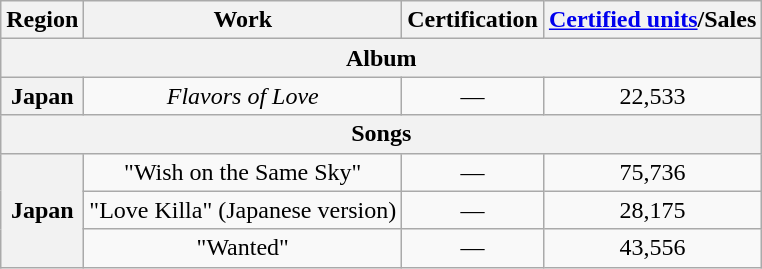<table class="wikitable sortable plainrowheaders" style="text-align:center">
<tr>
<th>Region</th>
<th>Work</th>
<th>Certification</th>
<th><a href='#'>Certified units</a>/Sales</th>
</tr>
<tr>
<th colspan="4">Album</th>
</tr>
<tr>
<th scope="row">Japan</th>
<td align="center"><em>Flavors of Love</em></td>
<td align="center">—</td>
<td align="center">22,533</td>
</tr>
<tr>
<th colspan="4">Songs</th>
</tr>
<tr>
<th scope="row" rowspan="3">Japan</th>
<td align="center">"Wish on the Same Sky"</td>
<td align="center">—</td>
<td align="center">75,736 </td>
</tr>
<tr>
<td align="center">"Love Killa" (Japanese version)</td>
<td align="center">—</td>
<td align="center">28,175 </td>
</tr>
<tr>
<td align="center">"Wanted"</td>
<td align="center">—</td>
<td align="center">43,556 </td>
</tr>
</table>
